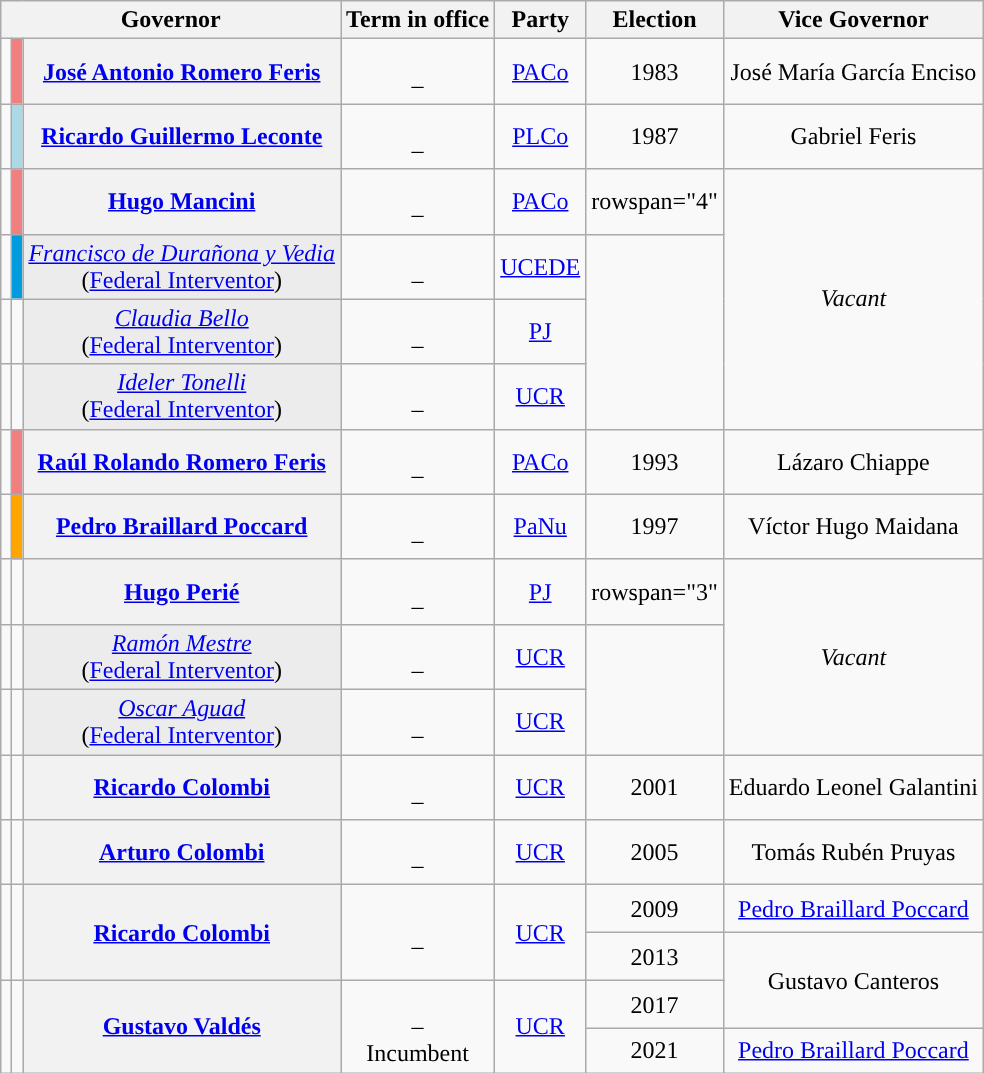<table class="wikitable sortable" style="text-align: center;">
<tr>
<th scope="col" colspan="3">Governor</th>
<th scope="col">Term in office</th>
<th scope="col">Party</th>
<th scope="col">Election</th>
<th scope="col">Vice Governor</th>
</tr>
<tr style="height:2em;">
<td data-sort-value="Romero Feris, José Antonio"></td>
<td style="background:lightcoral;"></td>
<th scope="row"><a href='#'>José Antonio Romero Feris</a></th>
<td><br>–<br></td>
<td><a href='#'>PACo</a></td>
<td>1983</td>
<td data-sort-value="García Enciso, José María">José María García Enciso</td>
</tr>
<tr style="height:2em;">
<td data-sort-value="Romero Feris, José Antonio"></td>
<td style="background:lightblue;"></td>
<th scope="row"><a href='#'>Ricardo Guillermo Leconte</a></th>
<td><br>–<br></td>
<td><a href='#'>PLCo</a></td>
<td>1987</td>
<td data-sort-value="Feris, Gabriel">Gabriel Feris</td>
</tr>
<tr style="height:2em;">
<td data-sort-value="Mancini, Hugo"></td>
<td style="background:lightcoral;"></td>
<th scope="row"><a href='#'>Hugo Mancini</a></th>
<td><br>–<br></td>
<td><a href='#'>PACo</a></td>
<td>rowspan="4" </td>
<td rowspan="4"><em>Vacant</em></td>
</tr>
<tr style="height:2em;">
<td data-sort-value="Durañona y Vedia, Francisco de"></td>
<td style="background:#009CDE;"></td>
<td style="background:#ececec;" scope="row"><em><a href='#'>Francisco de Durañona y Vedia</a></em><br>(<a href='#'>Federal Interventor</a>)</td>
<td><br>–<br></td>
<td><a href='#'>UCEDE</a></td>
</tr>
<tr style="height:2em;">
<td data-sort-value="Bello, Claudia"></td>
<td style="background:"></td>
<td style="background:#ececec;" scope="row"><em><a href='#'>Claudia Bello</a></em><br>(<a href='#'>Federal Interventor</a>)</td>
<td><br>–<br></td>
<td><a href='#'>PJ</a></td>
</tr>
<tr style="height:2em;">
<td data-sort-value="Tonelli, Ideler"></td>
<td style="background:"></td>
<td style="background:#ececec;" scope="row"><em><a href='#'>Ideler Tonelli</a></em><br>(<a href='#'>Federal Interventor</a>)</td>
<td><br>–<br></td>
<td><a href='#'>UCR</a></td>
</tr>
<tr style="height:2em;">
<td data-sort-value="Romero Feris, Raúl Rolando"></td>
<td style="background:lightcoral;"></td>
<th scope="row"><a href='#'>Raúl Rolando Romero Feris</a></th>
<td><br>–<br></td>
<td><a href='#'>PACo</a></td>
<td>1993</td>
<td data-sort-value="Chiappe, Lázaro">Lázaro Chiappe</td>
</tr>
<tr style="height:2em;">
<td data-sort-value="Braillard Poccard, Pedro"></td>
<td style="background:orange;"></td>
<th scope="row"><a href='#'>Pedro Braillard Poccard</a></th>
<td><br>–<br></td>
<td><a href='#'>PaNu</a></td>
<td>1997</td>
<td data-sort-value="Maidana, Víctor Hugo">Víctor Hugo Maidana</td>
</tr>
<tr style="height:2em;">
<td data-sort-value="Perié, Hugo"></td>
<td style="background:"></td>
<th scope="row"><a href='#'>Hugo Perié</a></th>
<td><br>–<br></td>
<td><a href='#'>PJ</a></td>
<td>rowspan="3" </td>
<td rowspan="3"><em>Vacant</em></td>
</tr>
<tr style="height:2em;">
<td data-sort-value="Mestre, Ramón"></td>
<td style="background:"></td>
<td style="background:#ececec;" scope="row"><em><a href='#'>Ramón Mestre</a></em><br>(<a href='#'>Federal Interventor</a>)</td>
<td><br>–<br></td>
<td><a href='#'>UCR</a></td>
</tr>
<tr style="height:2em;">
<td data-sort-value="Aguad, Oscar"></td>
<td style="background:"></td>
<td style="background:#ececec;" scope="row"><em><a href='#'>Oscar Aguad</a></em><br>(<a href='#'>Federal Interventor</a>)</td>
<td><br>–<br></td>
<td><a href='#'>UCR</a></td>
</tr>
<tr style="height:2em;">
<td data-sort-value="Colombi, Ricardo"></td>
<td style="background:"></td>
<th scope="row"><a href='#'>Ricardo Colombi</a></th>
<td><br>–<br></td>
<td><a href='#'>UCR</a></td>
<td>2001</td>
<td data-sort-value="Galantini, Eduardo Leonel">Eduardo Leonel Galantini</td>
</tr>
<tr style="height:2em;">
<td data-sort-value="Colombi, Arturo"></td>
<td style="background:"></td>
<th scope="row"><a href='#'>Arturo Colombi</a></th>
<td><br>–<br></td>
<td><a href='#'>UCR</a></td>
<td>2005</td>
<td data-sort-value="Pruyas, Tomás Rubén">Tomás Rubén Pruyas</td>
</tr>
<tr style="height:2em;">
<td rowspan="2" data-sort-value="Colombi, Ricardo"></td>
<td rowspan="2" style="background:"></td>
<th rowspan="2" scope="row"><a href='#'>Ricardo Colombi</a></th>
<td rowspan="2"><br>–<br></td>
<td rowspan="2"><a href='#'>UCR</a></td>
<td>2009</td>
<td data-sort-value="Braillard Poccard, Pedro"><a href='#'>Pedro Braillard Poccard</a></td>
</tr>
<tr style="height:2em;">
<td>2013</td>
<td rowspan="2" data-sort-value="Canteros, Gustavo">Gustavo Canteros</td>
</tr>
<tr style="height:2em;">
<td rowspan="2" data-sort-value="Valdés, Gustavo"></td>
<td rowspan="2" style="background:"></td>
<th rowspan="2" scope="row"><a href='#'>Gustavo Valdés</a></th>
<td rowspan="2"><br>–<br>Incumbent</td>
<td rowspan="2"><a href='#'>UCR</a></td>
<td>2017</td>
</tr>
<tr>
<td>2021</td>
<td data-sort-value="Braillard Poccard, Pedro"><a href='#'>Pedro Braillard Poccard</a></td>
</tr>
</table>
